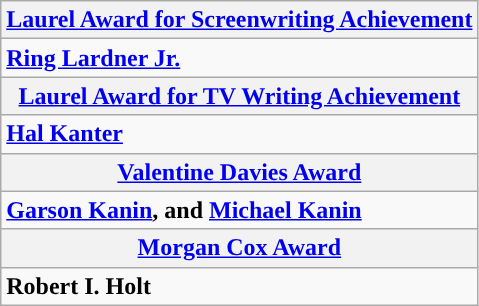<table class="wikitable" style="width=">
<tr>
<th colspan="2" style="background:"><a href='#'>Laurel Award for Screenwriting Achievement</a></th>
</tr>
<tr>
<td colspan="2" style="vertical-align:top;"><strong><a href='#'>Ring Lardner Jr.</a></strong></td>
</tr>
<tr>
<th colspan="2" style="background:"><a href='#'>Laurel Award for TV Writing Achievement</a></th>
</tr>
<tr>
<td colspan="2" style="vertical-align:top;"><strong><a href='#'>Hal Kanter</a></strong></td>
</tr>
<tr>
<th colspan="2" style="background:"><a href='#'>Valentine Davies Award</a></th>
</tr>
<tr>
<td colspan="2" style="vertical-align:top;"><strong><a href='#'>Garson Kanin</a>, and <a href='#'>Michael Kanin</a></strong></td>
</tr>
<tr>
<th colspan="2" style="background:"><a href='#'>Morgan Cox Award</a></th>
</tr>
<tr>
<td colspan="2" style="vertical-align:top;"><strong>Robert I. Holt</strong></td>
</tr>
</table>
